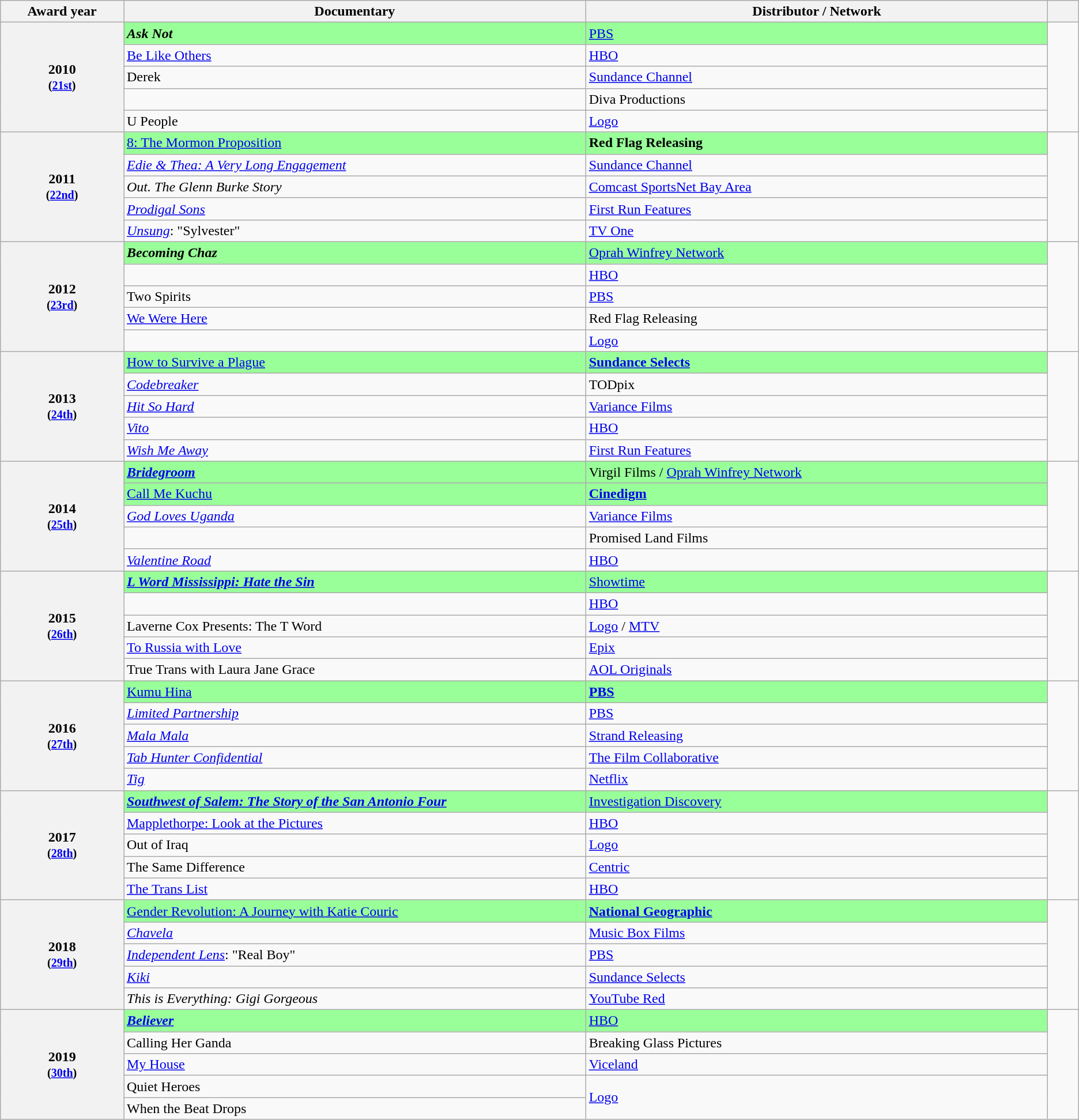<table class="wikitable sortable">
<tr>
<th scope="col" style="width:8%">Award year</th>
<th scope="col" style="width:30%">Documentary</th>
<th scope="col" style="width:30%">Distributor / Network</th>
<th scope="col" style="width:2%" class="unsortable"></th>
</tr>
<tr>
<th rowspan="5" scope="rowgroup" style="text-align:center">2010<br><small>(<a href='#'>21st</a>)</small></th>
<td style="background:#99ff99;"><strong><em>Ask Not<em> <strong></td>
<td style="background:#99ff99;"></strong><a href='#'>PBS</a><strong></td>
<td rowspan="5" align="center"><br></td>
</tr>
<tr>
<td></em><a href='#'>Be Like Others</a><em></td>
<td><a href='#'>HBO</a></td>
</tr>
<tr>
<td></em>Derek<em></td>
<td><a href='#'>Sundance Channel</a></td>
</tr>
<tr>
<td></em><em></td>
<td>Diva Productions</td>
</tr>
<tr>
<td></em>U People<em></td>
<td><a href='#'>Logo</a></td>
</tr>
<tr>
<th rowspan="5" scope="rowgroup" style="text-align:center">2011<br><small>(<a href='#'>22nd</a>)</small></th>
<td style="background:#99ff99;"></em></strong><a href='#'>8: The Mormon Proposition</a></em> </strong></td>
<td style="background:#99ff99;"><strong>Red Flag Releasing</strong></td>
<td rowspan="5" align="center"><br></td>
</tr>
<tr>
<td><em><a href='#'>Edie & Thea: A Very Long Engagement</a></em></td>
<td><a href='#'>Sundance Channel</a></td>
</tr>
<tr>
<td><em>Out. The Glenn Burke Story</em></td>
<td><a href='#'>Comcast SportsNet Bay Area</a></td>
</tr>
<tr>
<td><em><a href='#'>Prodigal Sons</a></em></td>
<td><a href='#'>First Run Features</a></td>
</tr>
<tr>
<td><em><a href='#'>Unsung</a></em>: "Sylvester"</td>
<td><a href='#'>TV One</a></td>
</tr>
<tr>
<th rowspan="5" scope="rowgroup" style="text-align:center">2012<br><small>(<a href='#'>23rd</a>)</small></th>
<td style="background:#99ff99;"><strong><em>Becoming Chaz<em> <strong></td>
<td style="background:#99ff99;"></strong><a href='#'>Oprah Winfrey Network</a><strong></td>
<td rowspan="5" align="center"><br></td>
</tr>
<tr>
<td></em><em></td>
<td><a href='#'>HBO</a></td>
</tr>
<tr>
<td></em>Two Spirits<em></td>
<td><a href='#'>PBS</a></td>
</tr>
<tr>
<td></em><a href='#'>We Were Here</a><em></td>
<td>Red Flag Releasing</td>
</tr>
<tr>
<td></em><em></td>
<td><a href='#'>Logo</a></td>
</tr>
<tr>
<th rowspan="5" scope="rowgroup" style="text-align:center">2013<br><small>(<a href='#'>24th</a>)</small></th>
<td style="background:#99ff99;"></em></strong><a href='#'>How to Survive a Plague</a></em> </strong></td>
<td style="background:#99ff99;"><strong><a href='#'>Sundance Selects</a></strong></td>
<td rowspan="5" align="center"><br></td>
</tr>
<tr>
<td><em><a href='#'>Codebreaker</a></em></td>
<td>TODpix</td>
</tr>
<tr>
<td><em><a href='#'>Hit So Hard</a></em></td>
<td><a href='#'>Variance Films</a></td>
</tr>
<tr>
<td><em><a href='#'>Vito</a></em></td>
<td><a href='#'>HBO</a></td>
</tr>
<tr>
<td><em><a href='#'>Wish Me Away</a></em></td>
<td><a href='#'>First Run Features</a></td>
</tr>
<tr>
<th rowspan="5" scope="rowgroup" style="text-align:center">2014<br><small>(<a href='#'>25th</a>)</small></th>
<td style="background:#99ff99;"><strong><em><a href='#'>Bridegroom</a><em> <strong></td>
<td style="background:#99ff99;"></strong>Virgil Films / <a href='#'>Oprah Winfrey Network</a><strong></td>
<td rowspan="5" align="center"><br></td>
</tr>
<tr>
<td style="background:#99ff99;"></em></strong><a href='#'>Call Me Kuchu</a></em>  </strong></td>
<td style="background:#99ff99;"><strong><a href='#'>Cinedigm</a></strong></td>
</tr>
<tr>
<td><em><a href='#'>God Loves Uganda</a></em></td>
<td><a href='#'>Variance Films</a></td>
</tr>
<tr>
<td><em></em></td>
<td>Promised Land Films</td>
</tr>
<tr>
<td><em><a href='#'>Valentine Road</a></em></td>
<td><a href='#'>HBO</a></td>
</tr>
<tr>
<th rowspan="5" scope="rowgroup" style="text-align:center">2015<br><small>(<a href='#'>26th</a>)</small></th>
<td style="background:#99ff99;"><strong><em><a href='#'>L Word Mississippi: Hate the Sin</a><em> <strong></td>
<td style="background:#99ff99;"></strong><a href='#'>Showtime</a><strong></td>
<td rowspan="5" align="center"><br></td>
</tr>
<tr>
<td></em><em></td>
<td><a href='#'>HBO</a></td>
</tr>
<tr>
<td></em>Laverne Cox Presents: The T Word<em></td>
<td><a href='#'>Logo</a> / <a href='#'>MTV</a></td>
</tr>
<tr>
<td></em><a href='#'>To Russia with Love</a><em></td>
<td><a href='#'>Epix</a></td>
</tr>
<tr>
<td></em>True Trans with Laura Jane Grace<em></td>
<td><a href='#'>AOL Originals</a></td>
</tr>
<tr>
<th rowspan="5" scope="rowgroup" style="text-align:center">2016<br><small>(<a href='#'>27th</a>)</small></th>
<td style="background:#99ff99;"></em></strong><a href='#'>Kumu Hina</a></em> </strong></td>
<td style="background:#99ff99;"><strong><a href='#'>PBS</a></strong></td>
<td rowspan="5" align="center"><br></td>
</tr>
<tr>
<td><em><a href='#'>Limited Partnership</a></em></td>
<td><a href='#'>PBS</a></td>
</tr>
<tr>
<td><em><a href='#'>Mala Mala</a></em></td>
<td><a href='#'>Strand Releasing</a></td>
</tr>
<tr>
<td><em><a href='#'>Tab Hunter Confidential</a></em></td>
<td><a href='#'>The Film Collaborative</a></td>
</tr>
<tr>
<td><em><a href='#'>Tig</a></em></td>
<td><a href='#'>Netflix</a></td>
</tr>
<tr>
<th rowspan="5" scope="rowgroup" style="text-align:center">2017<br><small>(<a href='#'>28th</a>)</small></th>
<td style="background:#99ff99;"><strong><em><a href='#'>Southwest of Salem: The Story of the San Antonio Four</a><em> <strong></td>
<td style="background:#99ff99;"></strong><a href='#'>Investigation Discovery</a><strong></td>
<td rowspan="5" align="center"></td>
</tr>
<tr>
<td></em><a href='#'>Mapplethorpe: Look at the Pictures</a><em></td>
<td><a href='#'>HBO</a></td>
</tr>
<tr>
<td></em>Out of Iraq<em></td>
<td><a href='#'>Logo</a></td>
</tr>
<tr>
<td></em>The Same Difference<em></td>
<td><a href='#'>Centric</a></td>
</tr>
<tr>
<td></em><a href='#'>The Trans List</a><em></td>
<td><a href='#'>HBO</a></td>
</tr>
<tr>
<th rowspan="5" scope="rowgroup" style="text-align:center">2018<br><small>(<a href='#'>29th</a>)</small></th>
<td style="background:#99ff99;"></em></strong><a href='#'>Gender Revolution: A Journey with Katie Couric</a></em> </strong></td>
<td style="background:#99ff99;"><strong><a href='#'>National Geographic</a></strong></td>
<td rowspan="5" align="center"><br></td>
</tr>
<tr>
<td><em><a href='#'>Chavela</a></em></td>
<td><a href='#'>Music Box Films</a></td>
</tr>
<tr>
<td><em><a href='#'>Independent Lens</a></em>: "Real Boy"</td>
<td><a href='#'>PBS</a></td>
</tr>
<tr>
<td><em><a href='#'>Kiki</a></em></td>
<td><a href='#'>Sundance Selects</a></td>
</tr>
<tr>
<td><em>This is Everything: Gigi Gorgeous</em></td>
<td><a href='#'>YouTube Red</a></td>
</tr>
<tr>
<th rowspan="5" scope="rowgroup" style="text-align:center">2019<br><small>(<a href='#'>30th</a>)</small></th>
<td style="background:#99ff99;"><strong><em><a href='#'>Believer</a><em> <strong></td>
<td style="background:#99ff99;"></strong><a href='#'>HBO</a><strong></td>
<td rowspan="5" align="center"><br></td>
</tr>
<tr>
<td></em>Calling Her Ganda<em></td>
<td>Breaking Glass Pictures</td>
</tr>
<tr>
<td></em><a href='#'>My House</a><em></td>
<td><a href='#'>Viceland</a></td>
</tr>
<tr>
<td></em>Quiet Heroes<em></td>
<td rowspan="2"><a href='#'>Logo</a></td>
</tr>
<tr>
<td></em>When the Beat Drops<em></td>
</tr>
</table>
